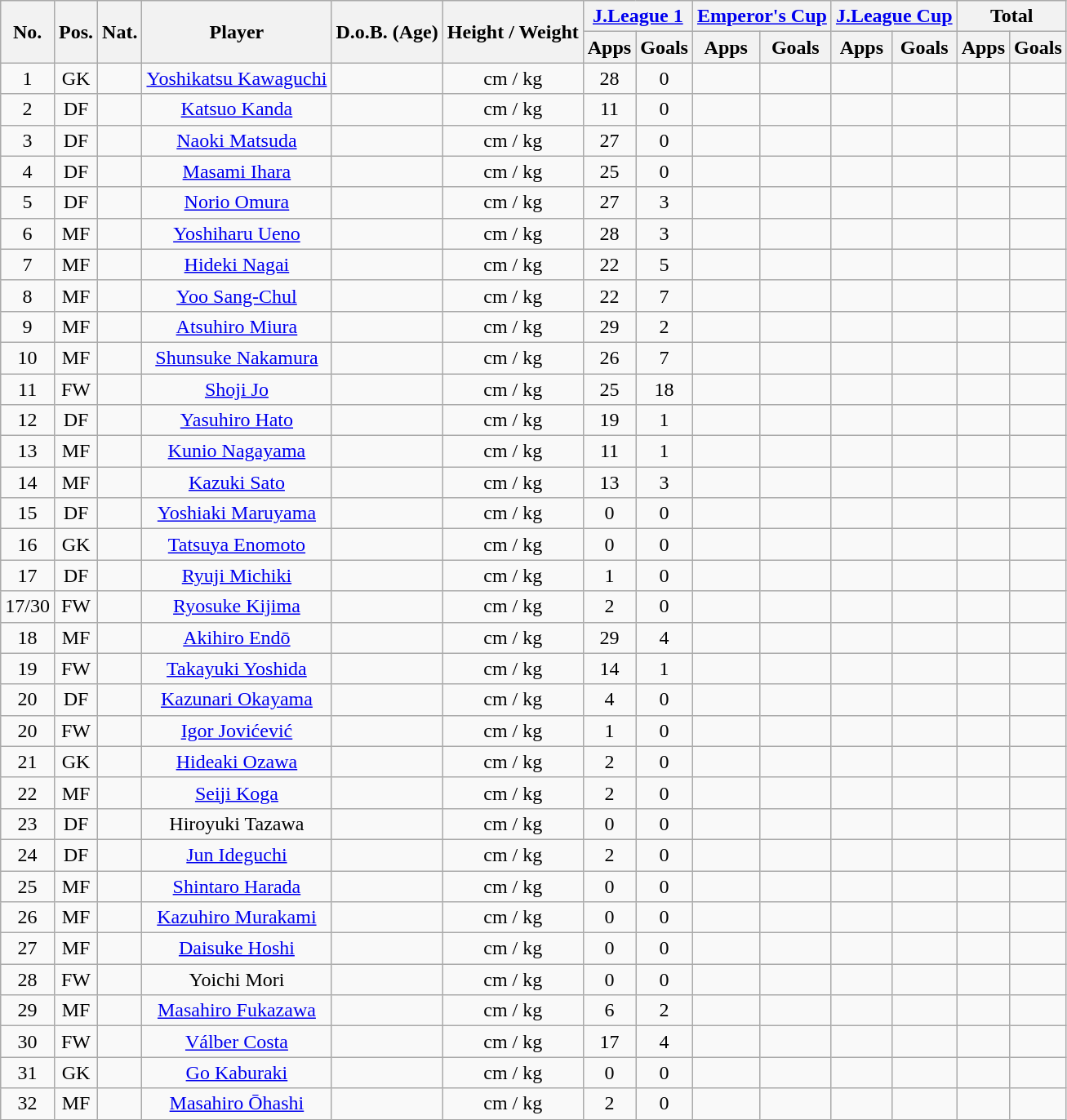<table class="wikitable" style="text-align:center;">
<tr>
<th rowspan="2">No.</th>
<th rowspan="2">Pos.</th>
<th rowspan="2">Nat.</th>
<th rowspan="2">Player</th>
<th rowspan="2">D.o.B. (Age)</th>
<th rowspan="2">Height / Weight</th>
<th colspan="2"><a href='#'>J.League 1</a></th>
<th colspan="2"><a href='#'>Emperor's Cup</a></th>
<th colspan="2"><a href='#'>J.League Cup</a></th>
<th colspan="2">Total</th>
</tr>
<tr>
<th>Apps</th>
<th>Goals</th>
<th>Apps</th>
<th>Goals</th>
<th>Apps</th>
<th>Goals</th>
<th>Apps</th>
<th>Goals</th>
</tr>
<tr>
<td>1</td>
<td>GK</td>
<td></td>
<td><a href='#'>Yoshikatsu Kawaguchi</a></td>
<td></td>
<td>cm / kg</td>
<td>28</td>
<td>0</td>
<td></td>
<td></td>
<td></td>
<td></td>
<td></td>
<td></td>
</tr>
<tr>
<td>2</td>
<td>DF</td>
<td></td>
<td><a href='#'>Katsuo Kanda</a></td>
<td></td>
<td>cm / kg</td>
<td>11</td>
<td>0</td>
<td></td>
<td></td>
<td></td>
<td></td>
<td></td>
<td></td>
</tr>
<tr>
<td>3</td>
<td>DF</td>
<td></td>
<td><a href='#'>Naoki Matsuda</a></td>
<td></td>
<td>cm / kg</td>
<td>27</td>
<td>0</td>
<td></td>
<td></td>
<td></td>
<td></td>
<td></td>
<td></td>
</tr>
<tr>
<td>4</td>
<td>DF</td>
<td></td>
<td><a href='#'>Masami Ihara</a></td>
<td></td>
<td>cm / kg</td>
<td>25</td>
<td>0</td>
<td></td>
<td></td>
<td></td>
<td></td>
<td></td>
<td></td>
</tr>
<tr>
<td>5</td>
<td>DF</td>
<td></td>
<td><a href='#'>Norio Omura</a></td>
<td></td>
<td>cm / kg</td>
<td>27</td>
<td>3</td>
<td></td>
<td></td>
<td></td>
<td></td>
<td></td>
<td></td>
</tr>
<tr>
<td>6</td>
<td>MF</td>
<td></td>
<td><a href='#'>Yoshiharu Ueno</a></td>
<td></td>
<td>cm / kg</td>
<td>28</td>
<td>3</td>
<td></td>
<td></td>
<td></td>
<td></td>
<td></td>
<td></td>
</tr>
<tr>
<td>7</td>
<td>MF</td>
<td></td>
<td><a href='#'>Hideki Nagai</a></td>
<td></td>
<td>cm / kg</td>
<td>22</td>
<td>5</td>
<td></td>
<td></td>
<td></td>
<td></td>
<td></td>
<td></td>
</tr>
<tr>
<td>8</td>
<td>MF</td>
<td></td>
<td><a href='#'>Yoo Sang-Chul</a></td>
<td></td>
<td>cm / kg</td>
<td>22</td>
<td>7</td>
<td></td>
<td></td>
<td></td>
<td></td>
<td></td>
<td></td>
</tr>
<tr>
<td>9</td>
<td>MF</td>
<td></td>
<td><a href='#'>Atsuhiro Miura</a></td>
<td></td>
<td>cm / kg</td>
<td>29</td>
<td>2</td>
<td></td>
<td></td>
<td></td>
<td></td>
<td></td>
<td></td>
</tr>
<tr>
<td>10</td>
<td>MF</td>
<td></td>
<td><a href='#'>Shunsuke Nakamura</a></td>
<td></td>
<td>cm / kg</td>
<td>26</td>
<td>7</td>
<td></td>
<td></td>
<td></td>
<td></td>
<td></td>
<td></td>
</tr>
<tr>
<td>11</td>
<td>FW</td>
<td></td>
<td><a href='#'>Shoji Jo</a></td>
<td></td>
<td>cm / kg</td>
<td>25</td>
<td>18</td>
<td></td>
<td></td>
<td></td>
<td></td>
<td></td>
<td></td>
</tr>
<tr>
<td>12</td>
<td>DF</td>
<td></td>
<td><a href='#'>Yasuhiro Hato</a></td>
<td></td>
<td>cm / kg</td>
<td>19</td>
<td>1</td>
<td></td>
<td></td>
<td></td>
<td></td>
<td></td>
<td></td>
</tr>
<tr>
<td>13</td>
<td>MF</td>
<td></td>
<td><a href='#'>Kunio Nagayama</a></td>
<td></td>
<td>cm / kg</td>
<td>11</td>
<td>1</td>
<td></td>
<td></td>
<td></td>
<td></td>
<td></td>
<td></td>
</tr>
<tr>
<td>14</td>
<td>MF</td>
<td></td>
<td><a href='#'>Kazuki Sato</a></td>
<td></td>
<td>cm / kg</td>
<td>13</td>
<td>3</td>
<td></td>
<td></td>
<td></td>
<td></td>
<td></td>
<td></td>
</tr>
<tr>
<td>15</td>
<td>DF</td>
<td></td>
<td><a href='#'>Yoshiaki Maruyama</a></td>
<td></td>
<td>cm / kg</td>
<td>0</td>
<td>0</td>
<td></td>
<td></td>
<td></td>
<td></td>
<td></td>
<td></td>
</tr>
<tr>
<td>16</td>
<td>GK</td>
<td></td>
<td><a href='#'>Tatsuya Enomoto</a></td>
<td></td>
<td>cm / kg</td>
<td>0</td>
<td>0</td>
<td></td>
<td></td>
<td></td>
<td></td>
<td></td>
<td></td>
</tr>
<tr>
<td>17</td>
<td>DF</td>
<td></td>
<td><a href='#'>Ryuji Michiki</a></td>
<td></td>
<td>cm / kg</td>
<td>1</td>
<td>0</td>
<td></td>
<td></td>
<td></td>
<td></td>
<td></td>
<td></td>
</tr>
<tr>
<td>17/30</td>
<td>FW</td>
<td></td>
<td><a href='#'>Ryosuke Kijima</a></td>
<td></td>
<td>cm / kg</td>
<td>2</td>
<td>0</td>
<td></td>
<td></td>
<td></td>
<td></td>
<td></td>
<td></td>
</tr>
<tr>
<td>18</td>
<td>MF</td>
<td></td>
<td><a href='#'>Akihiro Endō</a></td>
<td></td>
<td>cm / kg</td>
<td>29</td>
<td>4</td>
<td></td>
<td></td>
<td></td>
<td></td>
<td></td>
<td></td>
</tr>
<tr>
<td>19</td>
<td>FW</td>
<td></td>
<td><a href='#'>Takayuki Yoshida</a></td>
<td></td>
<td>cm / kg</td>
<td>14</td>
<td>1</td>
<td></td>
<td></td>
<td></td>
<td></td>
<td></td>
<td></td>
</tr>
<tr>
<td>20</td>
<td>DF</td>
<td></td>
<td><a href='#'>Kazunari Okayama</a></td>
<td></td>
<td>cm / kg</td>
<td>4</td>
<td>0</td>
<td></td>
<td></td>
<td></td>
<td></td>
<td></td>
<td></td>
</tr>
<tr>
<td>20</td>
<td>FW</td>
<td></td>
<td><a href='#'>Igor Jovićević</a></td>
<td></td>
<td>cm / kg</td>
<td>1</td>
<td>0</td>
<td></td>
<td></td>
<td></td>
<td></td>
<td></td>
<td></td>
</tr>
<tr>
<td>21</td>
<td>GK</td>
<td></td>
<td><a href='#'>Hideaki Ozawa</a></td>
<td></td>
<td>cm / kg</td>
<td>2</td>
<td>0</td>
<td></td>
<td></td>
<td></td>
<td></td>
<td></td>
<td></td>
</tr>
<tr>
<td>22</td>
<td>MF</td>
<td></td>
<td><a href='#'>Seiji Koga</a></td>
<td></td>
<td>cm / kg</td>
<td>2</td>
<td>0</td>
<td></td>
<td></td>
<td></td>
<td></td>
<td></td>
<td></td>
</tr>
<tr>
<td>23</td>
<td>DF</td>
<td></td>
<td>Hiroyuki Tazawa</td>
<td></td>
<td>cm / kg</td>
<td>0</td>
<td>0</td>
<td></td>
<td></td>
<td></td>
<td></td>
<td></td>
<td></td>
</tr>
<tr>
<td>24</td>
<td>DF</td>
<td></td>
<td><a href='#'>Jun Ideguchi</a></td>
<td></td>
<td>cm / kg</td>
<td>2</td>
<td>0</td>
<td></td>
<td></td>
<td></td>
<td></td>
<td></td>
<td></td>
</tr>
<tr>
<td>25</td>
<td>MF</td>
<td></td>
<td><a href='#'>Shintaro Harada</a></td>
<td></td>
<td>cm / kg</td>
<td>0</td>
<td>0</td>
<td></td>
<td></td>
<td></td>
<td></td>
<td></td>
<td></td>
</tr>
<tr>
<td>26</td>
<td>MF</td>
<td></td>
<td><a href='#'>Kazuhiro Murakami</a></td>
<td></td>
<td>cm / kg</td>
<td>0</td>
<td>0</td>
<td></td>
<td></td>
<td></td>
<td></td>
<td></td>
<td></td>
</tr>
<tr>
<td>27</td>
<td>MF</td>
<td></td>
<td><a href='#'>Daisuke Hoshi</a></td>
<td></td>
<td>cm / kg</td>
<td>0</td>
<td>0</td>
<td></td>
<td></td>
<td></td>
<td></td>
<td></td>
<td></td>
</tr>
<tr>
<td>28</td>
<td>FW</td>
<td></td>
<td>Yoichi Mori</td>
<td></td>
<td>cm / kg</td>
<td>0</td>
<td>0</td>
<td></td>
<td></td>
<td></td>
<td></td>
<td></td>
<td></td>
</tr>
<tr>
<td>29</td>
<td>MF</td>
<td></td>
<td><a href='#'>Masahiro Fukazawa</a></td>
<td></td>
<td>cm / kg</td>
<td>6</td>
<td>2</td>
<td></td>
<td></td>
<td></td>
<td></td>
<td></td>
<td></td>
</tr>
<tr>
<td>30</td>
<td>FW</td>
<td></td>
<td><a href='#'>Válber Costa</a></td>
<td></td>
<td>cm / kg</td>
<td>17</td>
<td>4</td>
<td></td>
<td></td>
<td></td>
<td></td>
<td></td>
<td></td>
</tr>
<tr>
<td>31</td>
<td>GK</td>
<td></td>
<td><a href='#'>Go Kaburaki</a></td>
<td></td>
<td>cm / kg</td>
<td>0</td>
<td>0</td>
<td></td>
<td></td>
<td></td>
<td></td>
<td></td>
<td></td>
</tr>
<tr>
<td>32</td>
<td>MF</td>
<td></td>
<td><a href='#'>Masahiro Ōhashi</a></td>
<td></td>
<td>cm / kg</td>
<td>2</td>
<td>0</td>
<td></td>
<td></td>
<td></td>
<td></td>
<td></td>
<td></td>
</tr>
</table>
